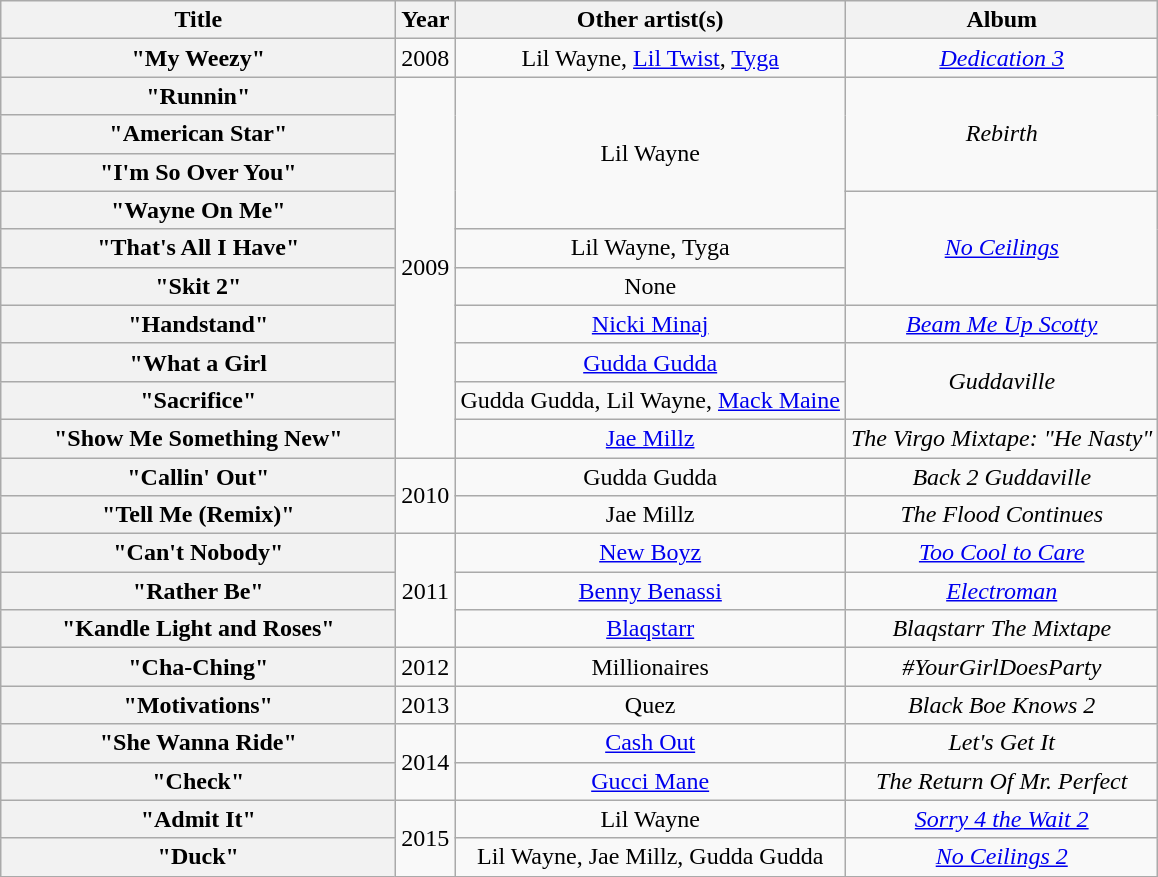<table class="wikitable plainrowheaders" style="text-align:center;">
<tr>
<th scope="col" style="width:16em;">Title</th>
<th scope="col">Year</th>
<th scope="col">Other artist(s)</th>
<th scope="col">Album</th>
</tr>
<tr>
<th scope="row">"My Weezy"</th>
<td>2008</td>
<td>Lil Wayne, <a href='#'>Lil Twist</a>, <a href='#'>Tyga</a></td>
<td><em><a href='#'>Dedication 3</a></em></td>
</tr>
<tr>
<th scope="row">"Runnin"</th>
<td rowspan="10">2009</td>
<td rowspan="4">Lil Wayne</td>
<td rowspan="3"><em>Rebirth</em></td>
</tr>
<tr>
<th scope="row">"American Star"</th>
</tr>
<tr>
<th scope="row">"I'm So Over You"</th>
</tr>
<tr>
<th scope="row">"Wayne On Me"</th>
<td rowspan="3"><em><a href='#'>No Ceilings</a></em></td>
</tr>
<tr>
<th scope="row">"That's All I Have"</th>
<td>Lil Wayne, Tyga</td>
</tr>
<tr>
<th scope="row">"Skit 2"</th>
<td>None</td>
</tr>
<tr>
<th scope="row">"Handstand"</th>
<td><a href='#'>Nicki Minaj</a></td>
<td><em><a href='#'>Beam Me Up Scotty</a></em></td>
</tr>
<tr>
<th scope="row">"What a Girl</th>
<td><a href='#'>Gudda Gudda</a></td>
<td rowspan="2"><em>Guddaville</em></td>
</tr>
<tr>
<th scope="row">"Sacrifice"</th>
<td>Gudda Gudda, Lil Wayne, <a href='#'>Mack Maine</a></td>
</tr>
<tr>
<th scope="row">"Show Me Something New"</th>
<td><a href='#'>Jae Millz</a></td>
<td><em>The Virgo Mixtape: "He Nasty"</em></td>
</tr>
<tr>
<th scope="row">"Callin' Out"</th>
<td rowspan="2">2010</td>
<td>Gudda Gudda</td>
<td><em>Back 2 Guddaville</em></td>
</tr>
<tr>
<th scope="row">"Tell Me (Remix)"</th>
<td>Jae Millz</td>
<td><em>The Flood Continues</em></td>
</tr>
<tr>
<th scope="row">"Can't Nobody"</th>
<td rowspan="3">2011</td>
<td><a href='#'>New Boyz</a></td>
<td><em><a href='#'>Too Cool to Care</a></em></td>
</tr>
<tr>
<th scope="row">"Rather Be"</th>
<td><a href='#'>Benny Benassi</a></td>
<td><em><a href='#'>Electroman</a></em></td>
</tr>
<tr>
<th scope="row">"Kandle Light and Roses"</th>
<td><a href='#'>Blaqstarr</a></td>
<td><em>Blaqstarr The Mixtape</em></td>
</tr>
<tr>
<th scope="row">"Cha-Ching"</th>
<td>2012</td>
<td>Millionaires</td>
<td><em>#YourGirlDoesParty</em></td>
</tr>
<tr>
<th scope="row">"Motivations"</th>
<td>2013</td>
<td>Quez</td>
<td><em>Black Boe Knows 2</em></td>
</tr>
<tr>
<th scope="row">"She Wanna Ride"</th>
<td rowspan="2">2014</td>
<td><a href='#'>Cash Out</a></td>
<td><em>Let's Get It</em></td>
</tr>
<tr>
<th scope="row">"Check"</th>
<td><a href='#'>Gucci Mane</a></td>
<td><em>The Return Of Mr. Perfect</em></td>
</tr>
<tr>
<th scope="row">"Admit It"</th>
<td rowspan="2">2015</td>
<td>Lil Wayne</td>
<td><em><a href='#'>Sorry 4 the Wait 2</a></em></td>
</tr>
<tr>
<th scope="row">"Duck"</th>
<td>Lil Wayne, Jae Millz, Gudda Gudda</td>
<td><em><a href='#'>No Ceilings 2</a></em></td>
</tr>
</table>
